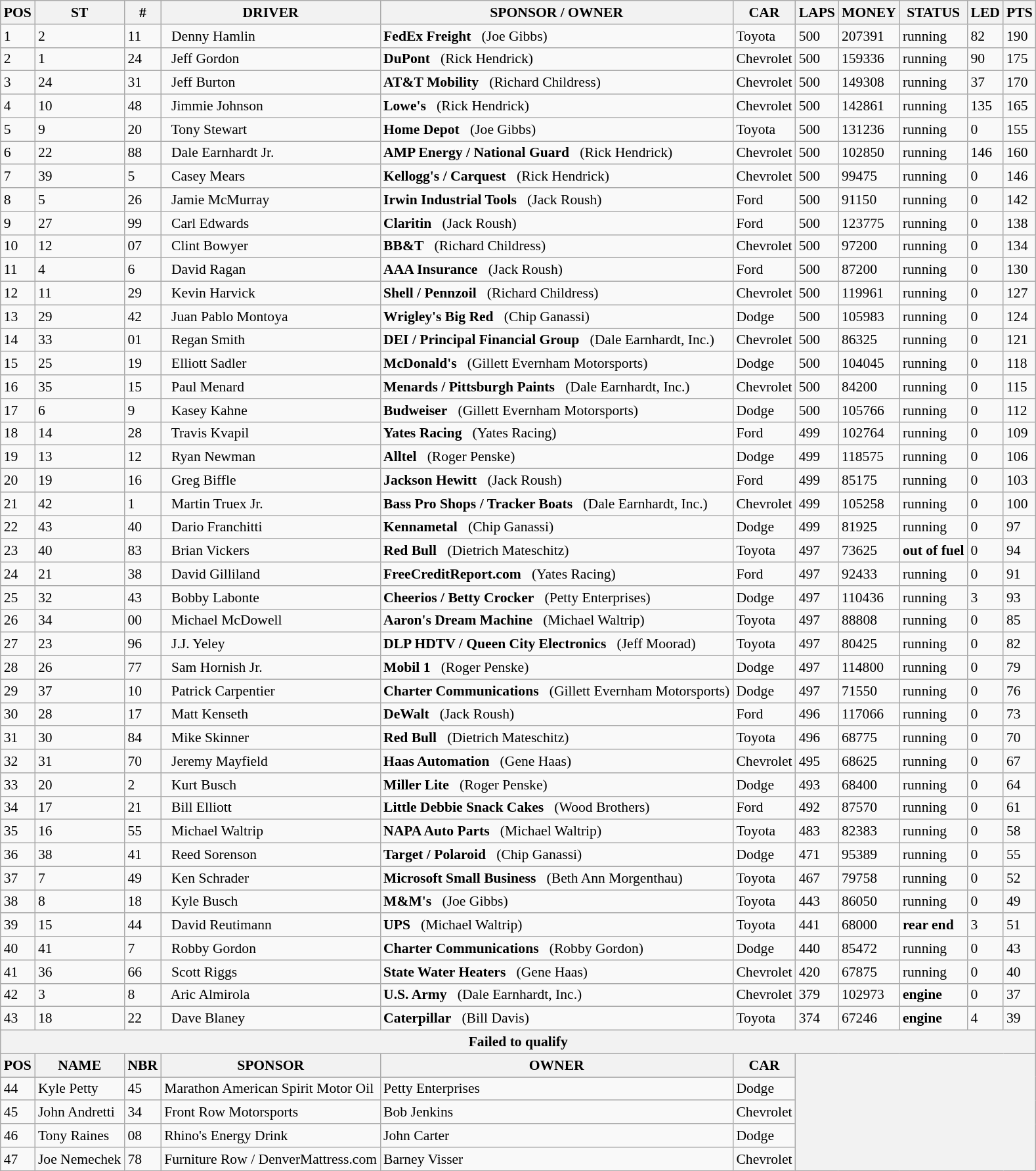<table class="wikitable" style="font-size: 90%;">
<tr>
<th>POS</th>
<th>ST</th>
<th>#</th>
<th>DRIVER</th>
<th>SPONSOR / OWNER</th>
<th>CAR</th>
<th>LAPS</th>
<th>MONEY</th>
<th>STATUS</th>
<th>LED</th>
<th>PTS</th>
</tr>
<tr>
<td>1</td>
<td>2</td>
<td>11</td>
<td>  Denny Hamlin</td>
<td><strong>FedEx Freight</strong>   (Joe Gibbs)</td>
<td>Toyota</td>
<td>500</td>
<td>207391</td>
<td>running</td>
<td>82</td>
<td>190</td>
</tr>
<tr>
<td>2</td>
<td>1</td>
<td>24</td>
<td>  Jeff Gordon</td>
<td><strong>DuPont</strong>   (Rick Hendrick)</td>
<td>Chevrolet</td>
<td>500</td>
<td>159336</td>
<td>running</td>
<td>90</td>
<td>175</td>
</tr>
<tr>
<td>3</td>
<td>24</td>
<td>31</td>
<td>  Jeff Burton</td>
<td><strong>AT&T Mobility</strong>   (Richard Childress)</td>
<td>Chevrolet</td>
<td>500</td>
<td>149308</td>
<td>running</td>
<td>37</td>
<td>170</td>
</tr>
<tr>
<td>4</td>
<td>10</td>
<td>48</td>
<td>  Jimmie Johnson</td>
<td><strong>Lowe's</strong>   (Rick Hendrick)</td>
<td>Chevrolet</td>
<td>500</td>
<td>142861</td>
<td>running</td>
<td>135</td>
<td>165</td>
</tr>
<tr>
<td>5</td>
<td>9</td>
<td>20</td>
<td>  Tony Stewart</td>
<td><strong>Home Depot</strong>   (Joe Gibbs)</td>
<td>Toyota</td>
<td>500</td>
<td>131236</td>
<td>running</td>
<td>0</td>
<td>155</td>
</tr>
<tr>
<td>6</td>
<td>22</td>
<td>88</td>
<td>  Dale Earnhardt Jr.</td>
<td><strong>AMP Energy / National Guard</strong>   (Rick Hendrick)</td>
<td>Chevrolet</td>
<td>500</td>
<td>102850</td>
<td>running</td>
<td>146</td>
<td>160</td>
</tr>
<tr>
<td>7</td>
<td>39</td>
<td>5</td>
<td>  Casey Mears</td>
<td><strong>Kellogg's / Carquest</strong>   (Rick Hendrick)</td>
<td>Chevrolet</td>
<td>500</td>
<td>99475</td>
<td>running</td>
<td>0</td>
<td>146</td>
</tr>
<tr>
<td>8</td>
<td>5</td>
<td>26</td>
<td>  Jamie McMurray</td>
<td><strong>Irwin Industrial Tools</strong>   (Jack Roush)</td>
<td>Ford</td>
<td>500</td>
<td>91150</td>
<td>running</td>
<td>0</td>
<td>142</td>
</tr>
<tr>
<td>9</td>
<td>27</td>
<td>99</td>
<td>  Carl Edwards</td>
<td><strong>Claritin</strong>   (Jack Roush)</td>
<td>Ford</td>
<td>500</td>
<td>123775</td>
<td>running</td>
<td>0</td>
<td>138</td>
</tr>
<tr>
<td>10</td>
<td>12</td>
<td>07</td>
<td>  Clint Bowyer</td>
<td><strong>BB&T</strong>   (Richard Childress)</td>
<td>Chevrolet</td>
<td>500</td>
<td>97200</td>
<td>running</td>
<td>0</td>
<td>134</td>
</tr>
<tr>
<td>11</td>
<td>4</td>
<td>6</td>
<td>  David Ragan</td>
<td><strong>AAA Insurance</strong>   (Jack Roush)</td>
<td>Ford</td>
<td>500</td>
<td>87200</td>
<td>running</td>
<td>0</td>
<td>130</td>
</tr>
<tr>
<td>12</td>
<td>11</td>
<td>29</td>
<td>  Kevin Harvick</td>
<td><strong>Shell / Pennzoil</strong>   (Richard Childress)</td>
<td>Chevrolet</td>
<td>500</td>
<td>119961</td>
<td>running</td>
<td>0</td>
<td>127</td>
</tr>
<tr>
<td>13</td>
<td>29</td>
<td>42</td>
<td>  Juan Pablo Montoya</td>
<td><strong>Wrigley's Big Red</strong>   (Chip Ganassi)</td>
<td>Dodge</td>
<td>500</td>
<td>105983</td>
<td>running</td>
<td>0</td>
<td>124</td>
</tr>
<tr>
<td>14</td>
<td>33</td>
<td>01</td>
<td>  Regan Smith</td>
<td><strong>DEI / Principal Financial Group</strong>   (Dale Earnhardt, Inc.)</td>
<td>Chevrolet</td>
<td>500</td>
<td>86325</td>
<td>running</td>
<td>0</td>
<td>121</td>
</tr>
<tr>
<td>15</td>
<td>25</td>
<td>19</td>
<td>  Elliott Sadler</td>
<td><strong>McDonald's</strong>   (Gillett Evernham Motorsports)</td>
<td>Dodge</td>
<td>500</td>
<td>104045</td>
<td>running</td>
<td>0</td>
<td>118</td>
</tr>
<tr>
<td>16</td>
<td>35</td>
<td>15</td>
<td>  Paul Menard</td>
<td><strong>Menards / Pittsburgh Paints</strong>   (Dale Earnhardt, Inc.)</td>
<td>Chevrolet</td>
<td>500</td>
<td>84200</td>
<td>running</td>
<td>0</td>
<td>115</td>
</tr>
<tr>
<td>17</td>
<td>6</td>
<td>9</td>
<td>  Kasey Kahne</td>
<td><strong>Budweiser</strong>   (Gillett Evernham Motorsports)</td>
<td>Dodge</td>
<td>500</td>
<td>105766</td>
<td>running</td>
<td>0</td>
<td>112</td>
</tr>
<tr>
<td>18</td>
<td>14</td>
<td>28</td>
<td>  Travis Kvapil</td>
<td><strong>Yates Racing</strong>   (Yates Racing)</td>
<td>Ford</td>
<td>499</td>
<td>102764</td>
<td>running</td>
<td>0</td>
<td>109</td>
</tr>
<tr>
<td>19</td>
<td>13</td>
<td>12</td>
<td>  Ryan Newman</td>
<td><strong>Alltel</strong>   (Roger Penske)</td>
<td>Dodge</td>
<td>499</td>
<td>118575</td>
<td>running</td>
<td>0</td>
<td>106</td>
</tr>
<tr>
<td>20</td>
<td>19</td>
<td>16</td>
<td>  Greg Biffle</td>
<td><strong>Jackson Hewitt</strong>   (Jack Roush)</td>
<td>Ford</td>
<td>499</td>
<td>85175</td>
<td>running</td>
<td>0</td>
<td>103</td>
</tr>
<tr>
<td>21</td>
<td>42</td>
<td>1</td>
<td>  Martin Truex Jr.</td>
<td><strong>Bass Pro Shops / Tracker Boats</strong>   (Dale Earnhardt, Inc.)</td>
<td>Chevrolet</td>
<td>499</td>
<td>105258</td>
<td>running</td>
<td>0</td>
<td>100</td>
</tr>
<tr>
<td>22</td>
<td>43</td>
<td>40</td>
<td>  Dario Franchitti</td>
<td><strong>Kennametal</strong>   (Chip Ganassi)</td>
<td>Dodge</td>
<td>499</td>
<td>81925</td>
<td>running</td>
<td>0</td>
<td>97</td>
</tr>
<tr>
<td>23</td>
<td>40</td>
<td>83</td>
<td>  Brian Vickers</td>
<td><strong>Red Bull</strong>   (Dietrich Mateschitz)</td>
<td>Toyota</td>
<td>497</td>
<td>73625</td>
<td><strong>out of fuel</strong></td>
<td>0</td>
<td>94</td>
</tr>
<tr>
<td>24</td>
<td>21</td>
<td>38</td>
<td>  David Gilliland</td>
<td><strong>FreeCreditReport.com</strong>   (Yates Racing)</td>
<td>Ford</td>
<td>497</td>
<td>92433</td>
<td>running</td>
<td>0</td>
<td>91</td>
</tr>
<tr>
<td>25</td>
<td>32</td>
<td>43</td>
<td>  Bobby Labonte</td>
<td><strong>Cheerios / Betty Crocker</strong>   (Petty Enterprises)</td>
<td>Dodge</td>
<td>497</td>
<td>110436</td>
<td>running</td>
<td>3</td>
<td>93</td>
</tr>
<tr>
<td>26</td>
<td>34</td>
<td>00</td>
<td>  Michael McDowell</td>
<td><strong>Aaron's Dream Machine</strong>   (Michael Waltrip)</td>
<td>Toyota</td>
<td>497</td>
<td>88808</td>
<td>running</td>
<td>0</td>
<td>85</td>
</tr>
<tr>
<td>27</td>
<td>23</td>
<td>96</td>
<td>  J.J. Yeley</td>
<td><strong>DLP HDTV / Queen City Electronics</strong>   (Jeff Moorad)</td>
<td>Toyota</td>
<td>497</td>
<td>80425</td>
<td>running</td>
<td>0</td>
<td>82</td>
</tr>
<tr>
<td>28</td>
<td>26</td>
<td>77</td>
<td>  Sam Hornish Jr.</td>
<td><strong>Mobil 1</strong>   (Roger Penske)</td>
<td>Dodge</td>
<td>497</td>
<td>114800</td>
<td>running</td>
<td>0</td>
<td>79</td>
</tr>
<tr>
<td>29</td>
<td>37</td>
<td>10</td>
<td>  Patrick Carpentier</td>
<td><strong>Charter Communications</strong>   (Gillett Evernham Motorsports)</td>
<td>Dodge</td>
<td>497</td>
<td>71550</td>
<td>running</td>
<td>0</td>
<td>76</td>
</tr>
<tr>
<td>30</td>
<td>28</td>
<td>17</td>
<td>  Matt Kenseth</td>
<td><strong>DeWalt</strong>   (Jack Roush)</td>
<td>Ford</td>
<td>496</td>
<td>117066</td>
<td>running</td>
<td>0</td>
<td>73</td>
</tr>
<tr>
<td>31</td>
<td>30</td>
<td>84</td>
<td>  Mike Skinner</td>
<td><strong>Red Bull</strong>   (Dietrich Mateschitz)</td>
<td>Toyota</td>
<td>496</td>
<td>68775</td>
<td>running</td>
<td>0</td>
<td>70</td>
</tr>
<tr>
<td>32</td>
<td>31</td>
<td>70</td>
<td>  Jeremy Mayfield</td>
<td><strong>Haas Automation</strong>   (Gene Haas)</td>
<td>Chevrolet</td>
<td>495</td>
<td>68625</td>
<td>running</td>
<td>0</td>
<td>67</td>
</tr>
<tr>
<td>33</td>
<td>20</td>
<td>2</td>
<td>  Kurt Busch</td>
<td><strong>Miller Lite</strong>   (Roger Penske)</td>
<td>Dodge</td>
<td>493</td>
<td>68400</td>
<td>running</td>
<td>0</td>
<td>64</td>
</tr>
<tr>
<td>34</td>
<td>17</td>
<td>21</td>
<td>  Bill Elliott</td>
<td><strong>Little Debbie Snack Cakes</strong>   (Wood Brothers)</td>
<td>Ford</td>
<td>492</td>
<td>87570</td>
<td>running</td>
<td>0</td>
<td>61</td>
</tr>
<tr>
<td>35</td>
<td>16</td>
<td>55</td>
<td>  Michael Waltrip</td>
<td><strong>NAPA Auto Parts</strong>   (Michael Waltrip)</td>
<td>Toyota</td>
<td>483</td>
<td>82383</td>
<td>running</td>
<td>0</td>
<td>58</td>
</tr>
<tr>
<td>36</td>
<td>38</td>
<td>41</td>
<td>  Reed Sorenson</td>
<td><strong>Target / Polaroid</strong>   (Chip Ganassi)</td>
<td>Dodge</td>
<td>471</td>
<td>95389</td>
<td>running</td>
<td>0</td>
<td>55</td>
</tr>
<tr>
<td>37</td>
<td>7</td>
<td>49</td>
<td>  Ken Schrader</td>
<td><strong>Microsoft Small Business</strong>   (Beth Ann Morgenthau)</td>
<td>Toyota</td>
<td>467</td>
<td>79758</td>
<td>running</td>
<td>0</td>
<td>52</td>
</tr>
<tr>
<td>38</td>
<td>8</td>
<td>18</td>
<td>  Kyle Busch</td>
<td><strong>M&M's</strong>   (Joe Gibbs)</td>
<td>Toyota</td>
<td>443</td>
<td>86050</td>
<td>running</td>
<td>0</td>
<td>49</td>
</tr>
<tr>
<td>39</td>
<td>15</td>
<td>44</td>
<td>  David Reutimann</td>
<td><strong>UPS</strong>   (Michael Waltrip)</td>
<td>Toyota</td>
<td>441</td>
<td>68000</td>
<td><strong>rear end</strong></td>
<td>3</td>
<td>51</td>
</tr>
<tr>
<td>40</td>
<td>41</td>
<td>7</td>
<td>  Robby Gordon</td>
<td><strong>Charter Communications</strong>   (Robby Gordon)</td>
<td>Dodge</td>
<td>440</td>
<td>85472</td>
<td>running</td>
<td>0</td>
<td>43</td>
</tr>
<tr>
<td>41</td>
<td>36</td>
<td>66</td>
<td>  Scott Riggs</td>
<td><strong>State Water Heaters</strong>   (Gene Haas)</td>
<td>Chevrolet</td>
<td>420</td>
<td>67875</td>
<td>running</td>
<td>0</td>
<td>40</td>
</tr>
<tr>
<td>42</td>
<td>3</td>
<td>8</td>
<td>  Aric Almirola</td>
<td><strong>U.S. Army</strong>   (Dale Earnhardt, Inc.)</td>
<td>Chevrolet</td>
<td>379</td>
<td>102973</td>
<td><strong>engine</strong></td>
<td>0</td>
<td>37</td>
</tr>
<tr>
<td>43</td>
<td>18</td>
<td>22</td>
<td>  Dave Blaney</td>
<td><strong>Caterpillar</strong>   (Bill Davis)</td>
<td>Toyota</td>
<td>374</td>
<td>67246</td>
<td><strong>engine</strong></td>
<td>4</td>
<td>39</td>
</tr>
<tr>
<th colspan="11">Failed to qualify</th>
</tr>
<tr>
<th>POS</th>
<th>NAME</th>
<th>NBR</th>
<th>SPONSOR</th>
<th>OWNER</th>
<th>CAR</th>
<th colspan="5" rowspan="5"></th>
</tr>
<tr>
<td>44</td>
<td>Kyle Petty</td>
<td>45</td>
<td>Marathon American Spirit Motor Oil</td>
<td>Petty Enterprises</td>
<td>Dodge</td>
</tr>
<tr>
<td>45</td>
<td>John Andretti</td>
<td>34</td>
<td>Front Row Motorsports</td>
<td>Bob Jenkins</td>
<td>Chevrolet</td>
</tr>
<tr>
<td>46</td>
<td>Tony Raines</td>
<td>08</td>
<td>Rhino's Energy Drink</td>
<td>John Carter</td>
<td>Dodge</td>
</tr>
<tr>
<td>47</td>
<td>Joe Nemechek</td>
<td>78</td>
<td>Furniture Row / DenverMattress.com</td>
<td>Barney Visser</td>
<td>Chevrolet</td>
</tr>
</table>
